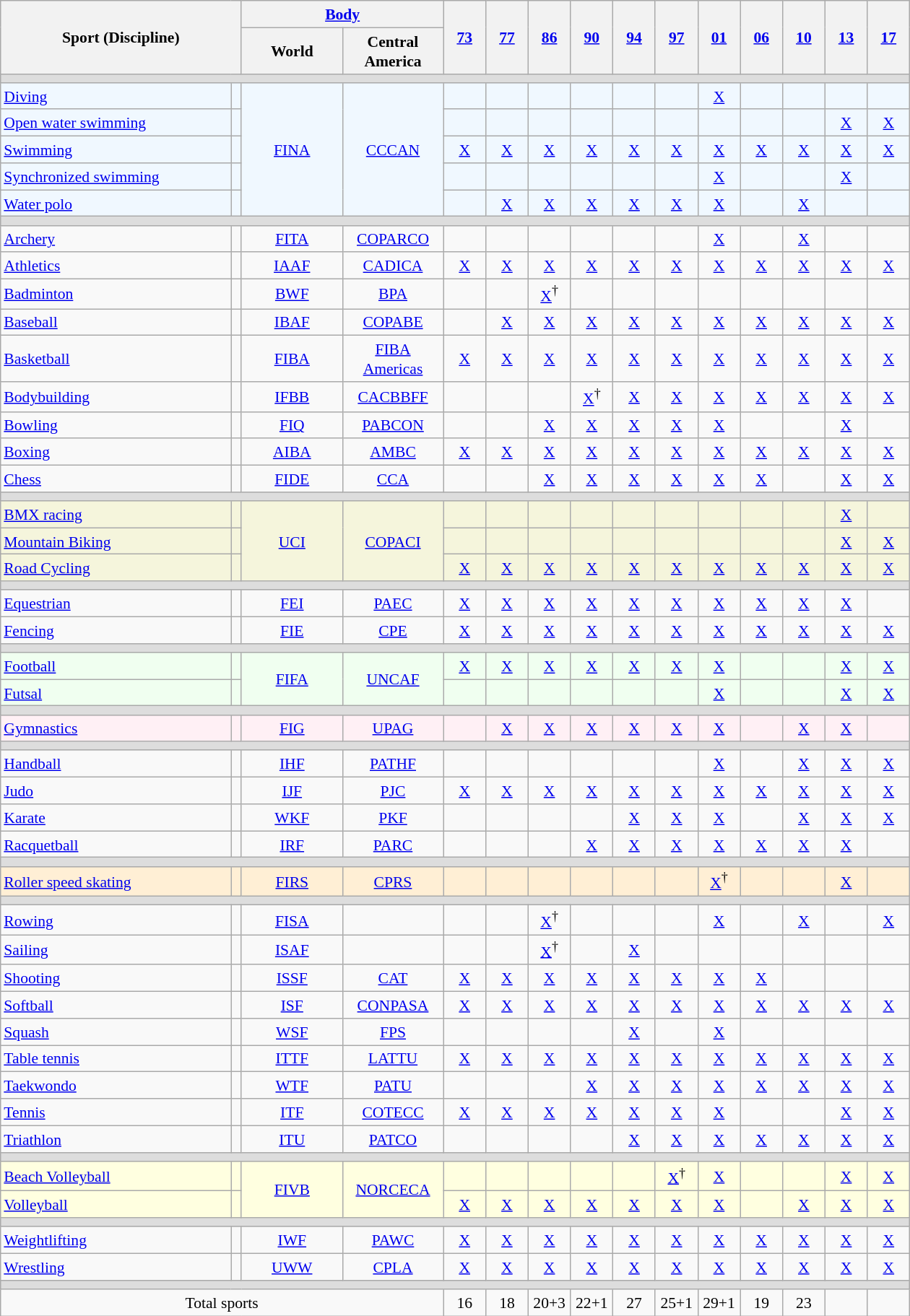<table class="wikitable" style="margin:0.5em auto;font-size:90%;line-height:1.25;text-align:center">
<tr>
<th rowspan=2 colspan=2 style="width:15em">Sport (Discipline)</th>
<th colspan=2><a href='#'>Body</a></th>
<th rowspan=2 style="width:2.25em"><a href='#'>73</a></th>
<th rowspan=2 style="width:2.25em"><a href='#'>77</a></th>
<th rowspan=2 style="width:2.25em"><a href='#'>86</a></th>
<th rowspan=2 style="width:2.25em"><a href='#'>90</a></th>
<th rowspan=2 style="width:2.25em"><a href='#'>94</a></th>
<th rowspan=2 style="width:2.25em"><a href='#'>97</a></th>
<th rowspan=2 style="width:2.25em"><a href='#'>01</a></th>
<th rowspan=2 style="width:2.25em"><a href='#'>06</a></th>
<th rowspan=2 style="width:2.25em"><a href='#'>10</a></th>
<th rowspan=2 style="width:2.25em"><a href='#'>13</a></th>
<th rowspan=2 style="width:2.25em"><a href='#'>17</a></th>
</tr>
<tr>
<th style="width:6em">World</th>
<th style="width:6em">Central America</th>
</tr>
<tr bgcolor="#DDDDDD">
<td colspan="23" style="font-size:0.2em;line-height:1"> </td>
</tr>
<tr bgcolor="#F0F8FF">
<td style="text-align:left;white-space:nowrap"><a href='#'>Diving</a></td>
<td></td>
<td rowspan="5"><a href='#'>FINA</a></td>
<td rowspan="5"><a href='#'>CCCAN</a></td>
<td></td>
<td></td>
<td></td>
<td></td>
<td></td>
<td></td>
<td><a href='#'>X</a></td>
<td></td>
<td></td>
<td></td>
<td></td>
</tr>
<tr bgcolor="#F0F8FF">
<td style="text-align:left;white-space:nowrap"><a href='#'>Open water swimming</a></td>
<td></td>
<td></td>
<td></td>
<td></td>
<td></td>
<td></td>
<td></td>
<td></td>
<td></td>
<td></td>
<td><a href='#'>X</a></td>
<td><a href='#'>X</a></td>
</tr>
<tr bgcolor="#F0F8FF">
<td style="text-align:left;white-space:nowrap"><a href='#'>Swimming</a></td>
<td></td>
<td><a href='#'>X</a></td>
<td><a href='#'>X</a></td>
<td><a href='#'>X</a></td>
<td><a href='#'>X</a></td>
<td><a href='#'>X</a></td>
<td><a href='#'>X</a></td>
<td><a href='#'>X</a></td>
<td><a href='#'>X</a></td>
<td><a href='#'>X</a></td>
<td><a href='#'>X</a></td>
<td><a href='#'>X</a></td>
</tr>
<tr bgcolor="#F0F8FF">
<td style="text-align:left;white-space:nowrap"><a href='#'>Synchronized swimming</a></td>
<td></td>
<td></td>
<td></td>
<td></td>
<td></td>
<td></td>
<td></td>
<td><a href='#'>X</a></td>
<td></td>
<td></td>
<td><a href='#'>X</a></td>
<td></td>
</tr>
<tr bgcolor="#F0F8FF">
<td style="text-align:left;white-space:nowrap"><a href='#'>Water polo</a></td>
<td></td>
<td></td>
<td><a href='#'>X</a></td>
<td><a href='#'>X</a></td>
<td><a href='#'>X</a></td>
<td><a href='#'>X</a></td>
<td><a href='#'>X</a></td>
<td><a href='#'>X</a></td>
<td></td>
<td><a href='#'>X</a></td>
<td></td>
<td></td>
</tr>
<tr bgcolor="#DDDDDD">
<td colspan="23" style="font-size:0.2em;line-height:1"> </td>
</tr>
<tr>
<td style="text-align:left;white-space:nowrap"><a href='#'>Archery</a></td>
<td></td>
<td><a href='#'>FITA</a></td>
<td><a href='#'>COPARCO</a></td>
<td></td>
<td></td>
<td></td>
<td></td>
<td></td>
<td></td>
<td><a href='#'>X</a></td>
<td></td>
<td><a href='#'>X</a></td>
<td></td>
<td></td>
</tr>
<tr>
<td style="text-align:left;white-space:nowrap"><a href='#'>Athletics</a></td>
<td></td>
<td><a href='#'>IAAF</a></td>
<td><a href='#'>CADICA</a></td>
<td><a href='#'>X</a></td>
<td><a href='#'>X</a></td>
<td><a href='#'>X</a></td>
<td><a href='#'>X</a></td>
<td><a href='#'>X</a></td>
<td><a href='#'>X</a></td>
<td><a href='#'>X</a></td>
<td><a href='#'>X</a></td>
<td><a href='#'>X</a></td>
<td><a href='#'>X</a></td>
<td><a href='#'>X</a></td>
</tr>
<tr>
<td style="text-align:left;white-space:nowrap"><a href='#'>Badminton</a></td>
<td></td>
<td><a href='#'>BWF</a></td>
<td><a href='#'>BPA</a></td>
<td></td>
<td></td>
<td><a href='#'>X</a><sup>†</sup></td>
<td></td>
<td></td>
<td></td>
<td></td>
<td></td>
<td></td>
<td></td>
<td></td>
</tr>
<tr>
<td style="text-align:left;white-space:nowrap"><a href='#'>Baseball</a></td>
<td></td>
<td><a href='#'>IBAF</a></td>
<td><a href='#'>COPABE</a></td>
<td></td>
<td><a href='#'>X</a></td>
<td><a href='#'>X</a></td>
<td><a href='#'>X</a></td>
<td><a href='#'>X</a></td>
<td><a href='#'>X</a></td>
<td><a href='#'>X</a></td>
<td><a href='#'>X</a></td>
<td><a href='#'>X</a></td>
<td><a href='#'>X</a></td>
<td><a href='#'>X</a></td>
</tr>
<tr>
<td style="text-align:left;white-space:nowrap"><a href='#'>Basketball</a></td>
<td></td>
<td><a href='#'>FIBA</a></td>
<td><a href='#'>FIBA Americas</a></td>
<td><a href='#'>X</a></td>
<td><a href='#'>X</a></td>
<td><a href='#'>X</a></td>
<td><a href='#'>X</a></td>
<td><a href='#'>X</a></td>
<td><a href='#'>X</a></td>
<td><a href='#'>X</a></td>
<td><a href='#'>X</a></td>
<td><a href='#'>X</a></td>
<td><a href='#'>X</a></td>
<td><a href='#'>X</a></td>
</tr>
<tr>
<td style="text-align:left;white-space:nowrap"><a href='#'>Bodybuilding</a></td>
<td></td>
<td><a href='#'>IFBB</a></td>
<td><a href='#'>CACBBFF</a></td>
<td></td>
<td></td>
<td></td>
<td><a href='#'>X</a><sup>†</sup></td>
<td><a href='#'>X</a></td>
<td><a href='#'>X</a></td>
<td><a href='#'>X</a></td>
<td><a href='#'>X</a></td>
<td><a href='#'>X</a></td>
<td><a href='#'>X</a></td>
<td><a href='#'>X</a></td>
</tr>
<tr>
<td style="text-align:left;white-space:nowrap"><a href='#'>Bowling</a></td>
<td></td>
<td><a href='#'>FIQ</a></td>
<td><a href='#'>PABCON</a></td>
<td></td>
<td></td>
<td><a href='#'>X</a></td>
<td><a href='#'>X</a></td>
<td><a href='#'>X</a></td>
<td><a href='#'>X</a></td>
<td><a href='#'>X</a></td>
<td></td>
<td></td>
<td><a href='#'>X</a></td>
<td></td>
</tr>
<tr>
<td style="text-align:left;white-space:nowrap"><a href='#'>Boxing</a></td>
<td></td>
<td><a href='#'>AIBA</a></td>
<td><a href='#'>AMBC</a></td>
<td><a href='#'>X</a></td>
<td><a href='#'>X</a></td>
<td><a href='#'>X</a></td>
<td><a href='#'>X</a></td>
<td><a href='#'>X</a></td>
<td><a href='#'>X</a></td>
<td><a href='#'>X</a></td>
<td><a href='#'>X</a></td>
<td><a href='#'>X</a></td>
<td><a href='#'>X</a></td>
<td><a href='#'>X</a></td>
</tr>
<tr>
<td style="text-align:left;white-space:nowrap"><a href='#'>Chess</a></td>
<td></td>
<td><a href='#'>FIDE</a></td>
<td><a href='#'>CCA</a></td>
<td></td>
<td></td>
<td><a href='#'>X</a></td>
<td><a href='#'>X</a></td>
<td><a href='#'>X</a></td>
<td><a href='#'>X</a></td>
<td><a href='#'>X</a></td>
<td><a href='#'>X</a></td>
<td></td>
<td><a href='#'>X</a></td>
<td><a href='#'>X</a></td>
</tr>
<tr bgcolor="#DDDDDD">
<td colspan="23" style="font-size:0.2em;line-height:1"> </td>
</tr>
<tr bgcolor="#F5F5DC">
<td style="text-align:left;white-space:nowrap"><a href='#'>BMX racing</a></td>
<td></td>
<td rowspan="3"><a href='#'>UCI</a></td>
<td rowspan="3"><a href='#'>COPACI</a></td>
<td></td>
<td></td>
<td></td>
<td></td>
<td></td>
<td></td>
<td></td>
<td></td>
<td></td>
<td><a href='#'>X</a></td>
<td></td>
</tr>
<tr bgcolor="#F5F5DC">
<td style="text-align:left;white-space:nowrap"><a href='#'>Mountain Biking</a></td>
<td></td>
<td></td>
<td></td>
<td></td>
<td></td>
<td></td>
<td></td>
<td></td>
<td></td>
<td></td>
<td><a href='#'>X</a></td>
<td><a href='#'>X</a></td>
</tr>
<tr bgcolor="#F5F5DC">
<td style="text-align:left;white-space:nowrap"><a href='#'>Road Cycling</a></td>
<td></td>
<td><a href='#'>X</a></td>
<td><a href='#'>X</a></td>
<td><a href='#'>X</a></td>
<td><a href='#'>X</a></td>
<td><a href='#'>X</a></td>
<td><a href='#'>X</a></td>
<td><a href='#'>X</a></td>
<td><a href='#'>X</a></td>
<td><a href='#'>X</a></td>
<td><a href='#'>X</a></td>
<td><a href='#'>X</a></td>
</tr>
<tr bgcolor="#DDDDDD">
<td colspan="23" style="font-size:0.2em;line-height:1"> </td>
</tr>
<tr>
<td style="text-align:left;white-space:nowrap"><a href='#'>Equestrian</a></td>
<td></td>
<td><a href='#'>FEI</a></td>
<td><a href='#'>PAEC</a></td>
<td><a href='#'>X</a></td>
<td><a href='#'>X</a></td>
<td><a href='#'>X</a></td>
<td><a href='#'>X</a></td>
<td><a href='#'>X</a></td>
<td><a href='#'>X</a></td>
<td><a href='#'>X</a></td>
<td><a href='#'>X</a></td>
<td><a href='#'>X</a></td>
<td><a href='#'>X</a></td>
<td></td>
</tr>
<tr>
<td style="text-align:left;white-space:nowrap"><a href='#'>Fencing</a></td>
<td></td>
<td><a href='#'>FIE</a></td>
<td><a href='#'>CPE</a></td>
<td><a href='#'>X</a></td>
<td><a href='#'>X</a></td>
<td><a href='#'>X</a></td>
<td><a href='#'>X</a></td>
<td><a href='#'>X</a></td>
<td><a href='#'>X</a></td>
<td><a href='#'>X</a></td>
<td><a href='#'>X</a></td>
<td><a href='#'>X</a></td>
<td><a href='#'>X</a></td>
<td><a href='#'>X</a></td>
</tr>
<tr bgcolor="#DDDDDD">
<td colspan="23" style="font-size:0.2em;line-height:1"> </td>
</tr>
<tr bgcolor="#F0FFF0">
<td style="text-align:left;white-space:nowrap"><a href='#'>Football</a></td>
<td></td>
<td rowspan="2"><a href='#'>FIFA</a></td>
<td rowspan="2"><a href='#'>UNCAF</a></td>
<td><a href='#'>X</a></td>
<td><a href='#'>X</a></td>
<td><a href='#'>X</a></td>
<td><a href='#'>X</a></td>
<td><a href='#'>X</a></td>
<td><a href='#'>X</a></td>
<td><a href='#'>X</a></td>
<td></td>
<td></td>
<td><a href='#'>X</a></td>
<td><a href='#'>X</a></td>
</tr>
<tr bgcolor="#F0FFF0">
<td style="text-align:left;white-space:nowrap"><a href='#'>Futsal</a></td>
<td></td>
<td></td>
<td></td>
<td></td>
<td></td>
<td></td>
<td></td>
<td><a href='#'>X</a></td>
<td></td>
<td></td>
<td><a href='#'>X</a></td>
<td><a href='#'>X</a></td>
</tr>
<tr bgcolor="#DDDDDD">
<td colspan="23" style="font-size:0.2em;line-height:1"> </td>
</tr>
<tr bgcolor="#FFF0F5">
<td style="text-align:left;white-space:nowrap"><a href='#'>Gymnastics</a></td>
<td></td>
<td><a href='#'>FIG</a></td>
<td><a href='#'>UPAG</a></td>
<td></td>
<td><a href='#'>X</a></td>
<td><a href='#'>X</a></td>
<td><a href='#'>X</a></td>
<td><a href='#'>X</a></td>
<td><a href='#'>X</a></td>
<td><a href='#'>X</a></td>
<td></td>
<td><a href='#'>X</a></td>
<td><a href='#'>X</a></td>
<td></td>
</tr>
<tr bgcolor="#DDDDDD">
<td colspan="23" style="font-size:0.2em;line-height:1"> </td>
</tr>
<tr>
<td style="text-align:left;white-space:nowrap"><a href='#'>Handball</a></td>
<td></td>
<td><a href='#'>IHF</a></td>
<td><a href='#'>PATHF</a></td>
<td></td>
<td></td>
<td></td>
<td></td>
<td></td>
<td></td>
<td><a href='#'>X</a></td>
<td></td>
<td><a href='#'>X</a></td>
<td><a href='#'>X</a></td>
<td><a href='#'>X</a></td>
</tr>
<tr>
<td style="text-align:left;white-space:nowrap"><a href='#'>Judo</a></td>
<td></td>
<td><a href='#'>IJF</a></td>
<td><a href='#'>PJC</a></td>
<td><a href='#'>X</a></td>
<td><a href='#'>X</a></td>
<td><a href='#'>X</a></td>
<td><a href='#'>X</a></td>
<td><a href='#'>X</a></td>
<td><a href='#'>X</a></td>
<td><a href='#'>X</a></td>
<td><a href='#'>X</a></td>
<td><a href='#'>X</a></td>
<td><a href='#'>X</a></td>
<td><a href='#'>X</a></td>
</tr>
<tr>
<td style="text-align:left;white-space:nowrap"><a href='#'>Karate</a></td>
<td></td>
<td><a href='#'>WKF</a></td>
<td><a href='#'>PKF</a></td>
<td></td>
<td></td>
<td></td>
<td></td>
<td><a href='#'>X</a></td>
<td><a href='#'>X</a></td>
<td><a href='#'>X</a></td>
<td></td>
<td><a href='#'>X</a></td>
<td><a href='#'>X</a></td>
<td><a href='#'>X</a></td>
</tr>
<tr>
<td style="text-align:left;white-space:nowrap"><a href='#'>Racquetball</a></td>
<td></td>
<td><a href='#'>IRF</a></td>
<td><a href='#'>PARC</a></td>
<td></td>
<td></td>
<td></td>
<td><a href='#'>X</a></td>
<td><a href='#'>X</a></td>
<td><a href='#'>X</a></td>
<td><a href='#'>X</a></td>
<td><a href='#'>X</a></td>
<td><a href='#'>X</a></td>
<td><a href='#'>X</a></td>
<td></td>
</tr>
<tr bgcolor="#DDDDDD">
<td colspan="23" style="font-size:0.2em;line-height:1"> </td>
</tr>
<tr bgcolor=PapayaWhip>
<td style="text-align:left;white-space:nowrap"><a href='#'>Roller speed skating</a></td>
<td></td>
<td><a href='#'>FIRS</a></td>
<td><a href='#'>CPRS</a></td>
<td></td>
<td></td>
<td></td>
<td></td>
<td></td>
<td></td>
<td><a href='#'>X</a><sup>†</sup></td>
<td></td>
<td></td>
<td><a href='#'>X</a></td>
<td></td>
</tr>
<tr bgcolor="#DDDDDD">
<td colspan="23" style="font-size:0.2em;line-height:1"> </td>
</tr>
<tr>
<td style="text-align:left;white-space:nowrap"><a href='#'>Rowing</a></td>
<td></td>
<td><a href='#'>FISA</a></td>
<td></td>
<td></td>
<td></td>
<td><a href='#'>X</a><sup>†</sup></td>
<td></td>
<td></td>
<td></td>
<td><a href='#'>X</a></td>
<td></td>
<td><a href='#'>X</a></td>
<td></td>
<td><a href='#'>X</a></td>
</tr>
<tr>
<td style="text-align:left;white-space:nowrap"><a href='#'>Sailing</a></td>
<td></td>
<td><a href='#'>ISAF</a></td>
<td></td>
<td></td>
<td></td>
<td><a href='#'>X</a><sup>†</sup></td>
<td></td>
<td><a href='#'>X</a></td>
<td></td>
<td></td>
<td></td>
<td></td>
<td></td>
<td></td>
</tr>
<tr>
<td style="text-align:left;white-space:nowrap"><a href='#'>Shooting</a></td>
<td></td>
<td><a href='#'>ISSF</a></td>
<td><a href='#'>CAT</a></td>
<td><a href='#'>X</a></td>
<td><a href='#'>X</a></td>
<td><a href='#'>X</a></td>
<td><a href='#'>X</a></td>
<td><a href='#'>X</a></td>
<td><a href='#'>X</a></td>
<td><a href='#'>X</a></td>
<td><a href='#'>X</a></td>
<td></td>
<td></td>
<td></td>
</tr>
<tr>
<td style="text-align:left;white-space:nowrap"><a href='#'>Softball</a></td>
<td></td>
<td><a href='#'>ISF</a></td>
<td><a href='#'>CONPASA</a></td>
<td><a href='#'>X</a></td>
<td><a href='#'>X</a></td>
<td><a href='#'>X</a></td>
<td><a href='#'>X</a></td>
<td><a href='#'>X</a></td>
<td><a href='#'>X</a></td>
<td><a href='#'>X</a></td>
<td><a href='#'>X</a></td>
<td><a href='#'>X</a></td>
<td><a href='#'>X</a></td>
<td><a href='#'>X</a></td>
</tr>
<tr>
<td style="text-align:left;white-space:nowrap"><a href='#'>Squash</a></td>
<td></td>
<td><a href='#'>WSF</a></td>
<td><a href='#'>FPS</a></td>
<td></td>
<td></td>
<td></td>
<td></td>
<td><a href='#'>X</a></td>
<td></td>
<td><a href='#'>X</a></td>
<td></td>
<td></td>
<td></td>
<td></td>
</tr>
<tr>
<td style="text-align:left;white-space:nowrap"><a href='#'>Table tennis</a></td>
<td></td>
<td><a href='#'>ITTF</a></td>
<td><a href='#'>LATTU</a></td>
<td><a href='#'>X</a></td>
<td><a href='#'>X</a></td>
<td><a href='#'>X</a></td>
<td><a href='#'>X</a></td>
<td><a href='#'>X</a></td>
<td><a href='#'>X</a></td>
<td><a href='#'>X</a></td>
<td><a href='#'>X</a></td>
<td><a href='#'>X</a></td>
<td><a href='#'>X</a></td>
<td><a href='#'>X</a></td>
</tr>
<tr>
<td style="text-align:left;white-space:nowrap"><a href='#'>Taekwondo</a></td>
<td></td>
<td><a href='#'>WTF</a></td>
<td><a href='#'>PATU</a></td>
<td></td>
<td></td>
<td></td>
<td><a href='#'>X</a></td>
<td><a href='#'>X</a></td>
<td><a href='#'>X</a></td>
<td><a href='#'>X</a></td>
<td><a href='#'>X</a></td>
<td><a href='#'>X</a></td>
<td><a href='#'>X</a></td>
<td><a href='#'>X</a></td>
</tr>
<tr>
<td style="text-align:left;white-space:nowrap"><a href='#'>Tennis</a></td>
<td></td>
<td><a href='#'>ITF</a></td>
<td><a href='#'>COTECC</a></td>
<td><a href='#'>X</a></td>
<td><a href='#'>X</a></td>
<td><a href='#'>X</a></td>
<td><a href='#'>X</a></td>
<td><a href='#'>X</a></td>
<td><a href='#'>X</a></td>
<td><a href='#'>X</a></td>
<td></td>
<td></td>
<td><a href='#'>X</a></td>
<td><a href='#'>X</a></td>
</tr>
<tr>
<td style="text-align:left;white-space:nowrap"><a href='#'>Triathlon</a></td>
<td></td>
<td><a href='#'>ITU</a></td>
<td><a href='#'>PATCO</a></td>
<td></td>
<td></td>
<td></td>
<td></td>
<td><a href='#'>X</a></td>
<td><a href='#'>X</a></td>
<td><a href='#'>X</a></td>
<td><a href='#'>X</a></td>
<td><a href='#'>X</a></td>
<td><a href='#'>X</a></td>
<td><a href='#'>X</a></td>
</tr>
<tr bgcolor="#DDDDDD">
<td colspan="23" style="font-size:0.2em;line-height:1"> </td>
</tr>
<tr bgcolor="#FFFFE0">
<td style="text-align:left;white-space:nowrap"><a href='#'>Beach Volleyball</a></td>
<td></td>
<td rowspan="2"><a href='#'>FIVB</a></td>
<td rowspan="2"><a href='#'>NORCECA</a></td>
<td></td>
<td></td>
<td></td>
<td></td>
<td></td>
<td><a href='#'>X</a><sup>†</sup></td>
<td><a href='#'>X</a></td>
<td></td>
<td></td>
<td><a href='#'>X</a></td>
<td><a href='#'>X</a></td>
</tr>
<tr bgcolor="#FFFFE0">
<td style="text-align:left;white-space:nowrap"><a href='#'>Volleyball</a></td>
<td></td>
<td><a href='#'>X</a></td>
<td><a href='#'>X</a></td>
<td><a href='#'>X</a></td>
<td><a href='#'>X</a></td>
<td><a href='#'>X</a></td>
<td><a href='#'>X</a></td>
<td><a href='#'>X</a></td>
<td></td>
<td><a href='#'>X</a></td>
<td><a href='#'>X</a></td>
<td><a href='#'>X</a></td>
</tr>
<tr bgcolor="#DDDDDD">
<td colspan="23" style="font-size:0.2em;line-height:1"> </td>
</tr>
<tr>
<td style="text-align:left;white-space:nowrap"><a href='#'>Weightlifting</a></td>
<td></td>
<td><a href='#'>IWF</a></td>
<td><a href='#'>PAWC</a></td>
<td><a href='#'>X</a></td>
<td><a href='#'>X</a></td>
<td><a href='#'>X</a></td>
<td><a href='#'>X</a></td>
<td><a href='#'>X</a></td>
<td><a href='#'>X</a></td>
<td><a href='#'>X</a></td>
<td><a href='#'>X</a></td>
<td><a href='#'>X</a></td>
<td><a href='#'>X</a></td>
<td><a href='#'>X</a></td>
</tr>
<tr>
<td style="text-align:left;white-space:nowrap"><a href='#'>Wrestling</a></td>
<td></td>
<td><a href='#'>UWW</a></td>
<td><a href='#'>CPLA</a></td>
<td><a href='#'>X</a></td>
<td><a href='#'>X</a></td>
<td><a href='#'>X</a></td>
<td><a href='#'>X</a></td>
<td><a href='#'>X</a></td>
<td><a href='#'>X</a></td>
<td><a href='#'>X</a></td>
<td><a href='#'>X</a></td>
<td><a href='#'>X</a></td>
<td><a href='#'>X</a></td>
<td><a href='#'>X</a></td>
</tr>
<tr bgcolor="#DDDDDD">
<td colspan="23" style="font-size:0.2em;line-height:1"> </td>
</tr>
<tr>
<td colspan="4">Total sports</td>
<td>16</td>
<td>18</td>
<td>20+3</td>
<td>22+1</td>
<td>27</td>
<td>25+1</td>
<td>29+1</td>
<td>19</td>
<td>23</td>
<td></td>
<td></td>
</tr>
</table>
